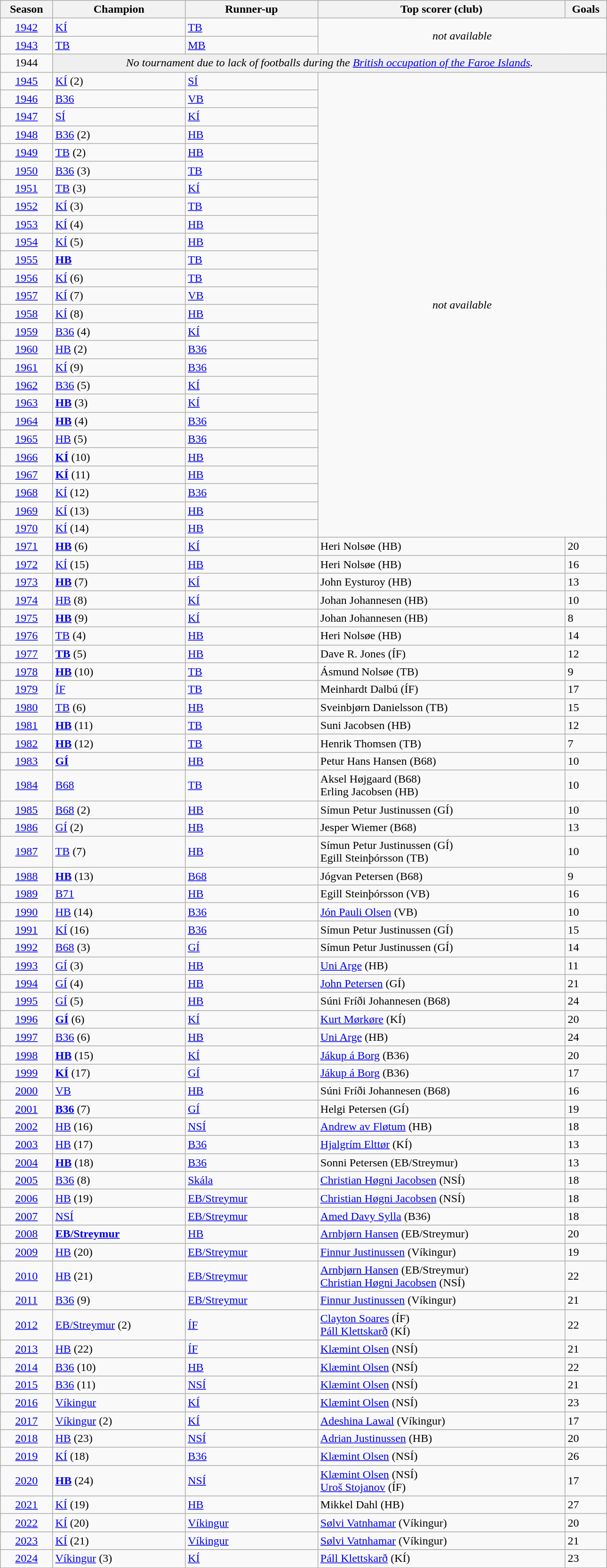<table class="wikitable sortable" style="text-align:left;" width=68%>
<tr>
<th style="width:5%;">Season</th>
<th style="width:15%;">Champion</th>
<th style="width:15%;">Runner-up</th>
<th style="width:28%;">Top scorer (club)</th>
<th style="width:3%;">Goals</th>
</tr>
<tr>
<td style="text-align:center;"><a href='#'>1942</a></td>
<td><a href='#'>KÍ</a></td>
<td><a href='#'>TB</a></td>
<td rowspan=2 colspan=2 style="text-align:center;"><em>not available</em></td>
</tr>
<tr>
<td style="text-align:center;"><a href='#'>1943</a></td>
<td><a href='#'>TB</a></td>
<td><a href='#'>MB</a></td>
</tr>
<tr>
<td style="text-align:center;">1944</td>
<td colspan=4 style=background:#efefef align=center><em>No tournament due to lack of footballs during the <a href='#'>British occupation of the Faroe Islands</a>.</em></td>
</tr>
<tr>
<td style="text-align:center;"><a href='#'>1945</a></td>
<td><a href='#'>KÍ</a> (2)</td>
<td><a href='#'>SÍ</a></td>
<td rowspan=26 colspan=2 style="text-align:center"><em>not available</em></td>
</tr>
<tr>
<td style="text-align:center;"><a href='#'>1946</a></td>
<td><a href='#'>B36</a></td>
<td><a href='#'>VB</a></td>
</tr>
<tr>
<td style="text-align:center;"><a href='#'>1947</a></td>
<td><a href='#'>SÍ</a></td>
<td><a href='#'>KÍ</a></td>
</tr>
<tr>
<td style="text-align:center;"><a href='#'>1948</a></td>
<td><a href='#'>B36</a> (2)</td>
<td><a href='#'>HB</a></td>
</tr>
<tr>
<td style="text-align:center;"><a href='#'>1949</a></td>
<td><a href='#'>TB</a> (2)</td>
<td><a href='#'>HB</a></td>
</tr>
<tr>
<td style="text-align:center;"><a href='#'>1950</a></td>
<td><a href='#'>B36</a> (3)</td>
<td><a href='#'>TB</a></td>
</tr>
<tr>
<td style="text-align:center;"><a href='#'>1951</a></td>
<td><a href='#'>TB</a> (3)</td>
<td><a href='#'>KÍ</a></td>
</tr>
<tr>
<td style="text-align:center;"><a href='#'>1952</a></td>
<td><a href='#'>KÍ</a> (3)</td>
<td><a href='#'>TB</a></td>
</tr>
<tr>
<td style="text-align:center;"><a href='#'>1953</a></td>
<td><a href='#'>KÍ</a> (4)</td>
<td><a href='#'>HB</a></td>
</tr>
<tr>
<td style="text-align:center;"><a href='#'>1954</a></td>
<td><a href='#'>KÍ</a> (5)</td>
<td><a href='#'>HB</a></td>
</tr>
<tr>
<td style="text-align:center;"><a href='#'>1955</a></td>
<td><strong><a href='#'>HB</a></strong></td>
<td><a href='#'>TB</a></td>
</tr>
<tr>
<td style="text-align:center;"><a href='#'>1956</a></td>
<td><a href='#'>KÍ</a> (6)</td>
<td><a href='#'>TB</a></td>
</tr>
<tr>
<td style="text-align:center;"><a href='#'>1957</a></td>
<td><a href='#'>KÍ</a> (7)</td>
<td><a href='#'>VB</a></td>
</tr>
<tr>
<td style="text-align:center;"><a href='#'>1958</a></td>
<td><a href='#'>KÍ</a> (8)</td>
<td><a href='#'>HB</a></td>
</tr>
<tr>
<td style="text-align:center;"><a href='#'>1959</a></td>
<td><a href='#'>B36</a> (4)</td>
<td><a href='#'>KÍ</a></td>
</tr>
<tr>
<td style="text-align:center;"><a href='#'>1960</a></td>
<td><a href='#'>HB</a> (2)</td>
<td><a href='#'>B36</a></td>
</tr>
<tr>
<td style="text-align:center;"><a href='#'>1961</a></td>
<td><a href='#'>KÍ</a> (9)</td>
<td><a href='#'>B36</a></td>
</tr>
<tr>
<td style="text-align:center;"><a href='#'>1962</a></td>
<td><a href='#'>B36</a> (5)</td>
<td><a href='#'>KÍ</a></td>
</tr>
<tr>
<td style="text-align:center;"><a href='#'>1963</a></td>
<td><strong><a href='#'>HB</a></strong> (3)</td>
<td><a href='#'>KÍ</a></td>
</tr>
<tr>
<td style="text-align:center;"><a href='#'>1964</a></td>
<td><strong><a href='#'>HB</a></strong> (4)</td>
<td><a href='#'>B36</a></td>
</tr>
<tr>
<td style="text-align:center;"><a href='#'>1965</a></td>
<td><a href='#'>HB</a> (5)</td>
<td><a href='#'>B36</a></td>
</tr>
<tr>
<td style="text-align:center;"><a href='#'>1966</a></td>
<td><strong><a href='#'>KÍ</a></strong> (10)</td>
<td><a href='#'>HB</a></td>
</tr>
<tr>
<td style="text-align:center;"><a href='#'>1967</a></td>
<td><strong><a href='#'>KÍ</a></strong> (11)</td>
<td><a href='#'>HB</a></td>
</tr>
<tr>
<td style="text-align:center;"><a href='#'>1968</a></td>
<td><a href='#'>KÍ</a> (12)</td>
<td><a href='#'>B36</a></td>
</tr>
<tr>
<td style="text-align:center;"><a href='#'>1969</a></td>
<td><a href='#'>KÍ</a> (13)</td>
<td><a href='#'>HB</a></td>
</tr>
<tr>
<td style="text-align:center;"><a href='#'>1970</a></td>
<td><a href='#'>KÍ</a> (14)</td>
<td><a href='#'>HB</a></td>
</tr>
<tr>
<td style="text-align:center;"><a href='#'>1971</a></td>
<td><strong><a href='#'>HB</a></strong> (6)</td>
<td><a href='#'>KÍ</a></td>
<td> Heri Nolsøe (HB)</td>
<td>20</td>
</tr>
<tr>
<td style="text-align:center;"><a href='#'>1972</a></td>
<td><a href='#'>KÍ</a> (15)</td>
<td><a href='#'>HB</a></td>
<td> Heri Nolsøe (HB)</td>
<td>16</td>
</tr>
<tr>
<td style="text-align:center;"><a href='#'>1973</a></td>
<td><strong><a href='#'>HB</a></strong> (7)</td>
<td><a href='#'>KÍ</a></td>
<td> John Eysturoy (HB)</td>
<td>13</td>
</tr>
<tr>
<td style="text-align:center;"><a href='#'>1974</a></td>
<td><a href='#'>HB</a> (8)</td>
<td><a href='#'>KÍ</a></td>
<td> Johan Johannesen (HB)</td>
<td>10</td>
</tr>
<tr>
<td style="text-align:center;"><a href='#'>1975</a></td>
<td><strong><a href='#'>HB</a></strong> (9)</td>
<td><a href='#'>KÍ</a></td>
<td> Johan Johannesen (HB)</td>
<td>8</td>
</tr>
<tr>
<td style="text-align:center;"><a href='#'>1976</a></td>
<td><a href='#'>TB</a> (4)</td>
<td><a href='#'>HB</a></td>
<td> Heri Nolsøe (HB)</td>
<td>14</td>
</tr>
<tr>
<td style="text-align:center;"><a href='#'>1977</a></td>
<td><strong><a href='#'>TB</a></strong> (5)</td>
<td><a href='#'>HB</a></td>
<td> Dave R. Jones (ÍF)</td>
<td>12</td>
</tr>
<tr>
<td style="text-align:center;"><a href='#'>1978</a></td>
<td><strong><a href='#'>HB</a></strong> (10)</td>
<td><a href='#'>TB</a></td>
<td> Ásmund Nolsøe (TB)</td>
<td>9</td>
</tr>
<tr>
<td style="text-align:center;"><a href='#'>1979</a></td>
<td><a href='#'>ÍF</a></td>
<td><a href='#'>TB</a></td>
<td> Meinhardt Dalbú (ÍF)</td>
<td>17</td>
</tr>
<tr>
<td style="text-align:center;"><a href='#'>1980</a></td>
<td><a href='#'>TB</a> (6)</td>
<td><a href='#'>HB</a></td>
<td> Sveinbjørn Danielsson (TB)</td>
<td>15</td>
</tr>
<tr>
<td style="text-align:center;"><a href='#'>1981</a></td>
<td><strong><a href='#'>HB</a></strong> (11)</td>
<td><a href='#'>TB</a></td>
<td> Suni Jacobsen (HB)</td>
<td>12</td>
</tr>
<tr>
<td style="text-align:center;"><a href='#'>1982</a></td>
<td><strong><a href='#'>HB</a></strong> (12)</td>
<td><a href='#'>TB</a></td>
<td> Henrik Thomsen (TB)</td>
<td>7</td>
</tr>
<tr>
<td style="text-align:center;"><a href='#'>1983</a></td>
<td><strong><a href='#'>GÍ</a></strong></td>
<td><a href='#'>HB</a></td>
<td> Petur Hans Hansen  (B68)</td>
<td>10</td>
</tr>
<tr>
<td style="text-align:center;"><a href='#'>1984</a></td>
<td><a href='#'>B68</a></td>
<td><a href='#'>TB</a></td>
<td> Aksel Højgaard (B68)<br>  Erling Jacobsen (HB)</td>
<td>10</td>
</tr>
<tr>
<td style="text-align:center;"><a href='#'>1985</a></td>
<td><a href='#'>B68</a> (2)</td>
<td><a href='#'>HB</a></td>
<td> Símun Petur Justinussen (GÍ)</td>
<td>10</td>
</tr>
<tr>
<td style="text-align:center;"><a href='#'>1986</a></td>
<td><a href='#'>GÍ</a> (2)</td>
<td><a href='#'>HB</a></td>
<td> Jesper Wiemer (B68)</td>
<td>13</td>
</tr>
<tr>
<td style="text-align:center;"><a href='#'>1987</a></td>
<td><a href='#'>TB</a> (7)</td>
<td><a href='#'>HB</a></td>
<td> Símun Petur Justinussen (GÍ)<br> Egill Steinþórsson (TB)</td>
<td>10</td>
</tr>
<tr>
<td style="text-align:center;"><a href='#'>1988</a></td>
<td><strong><a href='#'>HB</a></strong> (13)</td>
<td><a href='#'>B68</a></td>
<td> Jógvan Petersen (B68)</td>
<td>9</td>
</tr>
<tr>
<td style="text-align:center;"><a href='#'>1989</a></td>
<td><a href='#'>B71</a></td>
<td><a href='#'>HB</a></td>
<td> Egill Steinþórsson (VB)</td>
<td>16</td>
</tr>
<tr>
<td style="text-align:center;"><a href='#'>1990</a></td>
<td><a href='#'>HB</a> (14)</td>
<td><a href='#'>B36</a></td>
<td> <a href='#'>Jón Pauli Olsen</a> (VB)</td>
<td>10</td>
</tr>
<tr>
<td style="text-align:center;"><a href='#'>1991</a></td>
<td><a href='#'>KÍ</a> (16)</td>
<td><a href='#'>B36</a></td>
<td> Símun Petur Justinussen (GÍ)</td>
<td>15</td>
</tr>
<tr>
<td style="text-align:center;"><a href='#'>1992</a></td>
<td><a href='#'>B68</a> (3)</td>
<td><a href='#'>GÍ</a></td>
<td> Símun Petur Justinussen (GÍ)</td>
<td>14</td>
</tr>
<tr>
<td style="text-align:center;"><a href='#'>1993</a></td>
<td><a href='#'>GÍ</a> (3)</td>
<td><a href='#'>HB</a></td>
<td> <a href='#'>Uni Arge</a>  (HB)</td>
<td>11</td>
</tr>
<tr>
<td style="text-align:center;"><a href='#'>1994</a></td>
<td><a href='#'>GÍ</a> (4)</td>
<td><a href='#'>HB</a></td>
<td> <a href='#'>John Petersen</a> (GÍ)</td>
<td>21</td>
</tr>
<tr>
<td style="text-align:center;"><a href='#'>1995</a></td>
<td><a href='#'>GÍ</a> (5)</td>
<td><a href='#'>HB</a></td>
<td> Súni Fríði Johannesen (B68)</td>
<td>24</td>
</tr>
<tr>
<td style="text-align:center;"><a href='#'>1996</a></td>
<td><strong><a href='#'>GÍ</a></strong> (6)</td>
<td><a href='#'>KÍ</a></td>
<td> <a href='#'>Kurt Mørkøre</a> (KÍ)</td>
<td>20</td>
</tr>
<tr>
<td style="text-align:center;"><a href='#'>1997</a></td>
<td><a href='#'>B36</a> (6)</td>
<td><a href='#'>HB</a></td>
<td> <a href='#'>Uni Arge</a> (HB)</td>
<td>24</td>
</tr>
<tr>
<td style="text-align:center;"><a href='#'>1998</a></td>
<td><strong><a href='#'>HB</a></strong> (15)</td>
<td><a href='#'>KÍ</a></td>
<td> <a href='#'>Jákup á Borg</a> (B36)</td>
<td>20</td>
</tr>
<tr>
<td style="text-align:center;"><a href='#'>1999</a></td>
<td><strong><a href='#'>KÍ</a></strong> (17)</td>
<td><a href='#'>GÍ</a></td>
<td> <a href='#'>Jákup á Borg</a> (B36)</td>
<td>17</td>
</tr>
<tr>
<td style="text-align:center;"><a href='#'>2000</a></td>
<td><a href='#'>VB</a></td>
<td><a href='#'>HB</a></td>
<td> Súni Fríði Johannesen (B68)</td>
<td>16</td>
</tr>
<tr>
<td style="text-align:center;"><a href='#'>2001</a></td>
<td><strong><a href='#'>B36</a></strong> (7)</td>
<td><a href='#'>GÍ</a></td>
<td> Helgi Petersen (GÍ)</td>
<td>19</td>
</tr>
<tr>
<td style="text-align:center;"><a href='#'>2002</a></td>
<td><a href='#'>HB</a> (16)</td>
<td><a href='#'>NSÍ</a></td>
<td> <a href='#'>Andrew av Fløtum</a> (HB)</td>
<td>18</td>
</tr>
<tr>
<td style="text-align:center;"><a href='#'>2003</a></td>
<td><a href='#'>HB</a> (17)</td>
<td><a href='#'>B36</a></td>
<td> <a href='#'>Hjalgrím Elttør</a> (KÍ)</td>
<td>13</td>
</tr>
<tr>
<td style="text-align:center;"><a href='#'>2004</a></td>
<td><strong><a href='#'>HB</a></strong> (18)</td>
<td><a href='#'>B36</a></td>
<td> Sonni Petersen (EB/Streymur)</td>
<td>13</td>
</tr>
<tr>
<td style="text-align:center;"><a href='#'>2005</a></td>
<td><a href='#'>B36</a> (8)</td>
<td><a href='#'>Skála</a></td>
<td> <a href='#'>Christian Høgni Jacobsen</a> (NSÍ)</td>
<td>18</td>
</tr>
<tr>
<td style="text-align:center;"><a href='#'>2006</a></td>
<td><a href='#'>HB</a> (19)</td>
<td><a href='#'>EB/Streymur</a></td>
<td> <a href='#'>Christian Høgni Jacobsen</a> (NSÍ)</td>
<td>18</td>
</tr>
<tr>
<td style="text-align:center;"><a href='#'>2007</a></td>
<td><a href='#'>NSÍ</a></td>
<td><a href='#'>EB/Streymur</a></td>
<td> <a href='#'>Amed Davy Sylla</a> (B36)</td>
<td>18</td>
</tr>
<tr>
<td style="text-align:center;"><a href='#'>2008</a></td>
<td><strong><a href='#'>EB/Streymur</a></strong></td>
<td><a href='#'>HB</a></td>
<td> <a href='#'>Arnbjørn Hansen</a> (EB/Streymur)</td>
<td>20</td>
</tr>
<tr>
<td style="text-align:center;"><a href='#'>2009</a></td>
<td><a href='#'>HB</a> (20)</td>
<td><a href='#'>EB/Streymur</a></td>
<td> <a href='#'>Finnur Justinussen</a> (Víkingur)</td>
<td>19</td>
</tr>
<tr>
<td style="text-align:center;"><a href='#'>2010</a></td>
<td><a href='#'>HB</a> (21)</td>
<td><a href='#'>EB/Streymur</a></td>
<td> <a href='#'>Arnbjørn Hansen</a> (EB/Streymur)<br>  <a href='#'>Christian Høgni Jacobsen</a> (NSÍ)</td>
<td>22</td>
</tr>
<tr>
<td style="text-align:center;"><a href='#'>2011</a></td>
<td><a href='#'>B36</a> (9)</td>
<td><a href='#'>EB/Streymur</a></td>
<td> <a href='#'>Finnur Justinussen</a> (Víkingur)</td>
<td>21</td>
</tr>
<tr>
<td style="text-align:center;"><a href='#'>2012</a></td>
<td><a href='#'>EB/Streymur</a> (2)</td>
<td><a href='#'>ÍF</a></td>
<td> <a href='#'>Clayton Soares</a> (ÍF)<br>  <a href='#'>Páll Klettskarð</a> (KÍ)</td>
<td>22</td>
</tr>
<tr>
<td style="text-align:center;"><a href='#'>2013</a></td>
<td><a href='#'>HB</a> (22)</td>
<td><a href='#'>ÍF</a></td>
<td> <a href='#'>Klæmint Olsen</a> (NSÍ)</td>
<td>21</td>
</tr>
<tr>
<td style="text-align:center;"><a href='#'>2014</a></td>
<td><a href='#'>B36</a> (10)</td>
<td><a href='#'>HB</a></td>
<td> <a href='#'>Klæmint Olsen</a> (NSÍ)</td>
<td>22</td>
</tr>
<tr>
<td style="text-align:center;"><a href='#'>2015</a></td>
<td><a href='#'>B36</a> (11)</td>
<td><a href='#'>NSÍ</a></td>
<td> <a href='#'>Klæmint Olsen</a> (NSÍ)</td>
<td>21</td>
</tr>
<tr>
<td style="text-align:center;"><a href='#'>2016</a></td>
<td><a href='#'>Víkingur</a></td>
<td><a href='#'>KÍ</a></td>
<td> <a href='#'>Klæmint Olsen</a> (NSÍ)</td>
<td>23</td>
</tr>
<tr>
<td style="text-align:center;"><a href='#'>2017</a></td>
<td><a href='#'>Víkingur</a> (2)</td>
<td><a href='#'>KÍ</a></td>
<td> <a href='#'>Adeshina Lawal</a> (Víkingur)</td>
<td>17</td>
</tr>
<tr>
<td style="text-align:center;"><a href='#'>2018</a></td>
<td><a href='#'>HB</a> (23)</td>
<td><a href='#'>NSÍ</a></td>
<td> <a href='#'>Adrian Justinussen</a> (HB)</td>
<td>20</td>
</tr>
<tr>
<td style="text-align:center;"><a href='#'>2019</a></td>
<td><a href='#'>KÍ</a> (18)</td>
<td><a href='#'>B36</a></td>
<td> <a href='#'>Klæmint Olsen</a> (NSÍ)</td>
<td>26</td>
</tr>
<tr>
<td style="text-align:center;"><a href='#'>2020</a></td>
<td><strong><a href='#'>HB</a></strong> (24)</td>
<td><a href='#'>NSÍ</a></td>
<td> <a href='#'>Klæmint Olsen</a> (NSÍ)<br>  <a href='#'>Uroš Stojanov</a> (ÍF)</td>
<td>17</td>
</tr>
<tr>
<td style="text-align:center;"><a href='#'>2021</a></td>
<td><a href='#'>KÍ</a> (19)</td>
<td><a href='#'>HB</a></td>
<td> Mikkel Dahl (HB)</td>
<td>27</td>
</tr>
<tr>
<td style="text-align:center;"><a href='#'>2022</a></td>
<td><a href='#'>KÍ</a> (20)</td>
<td><a href='#'>Víkingur</a></td>
<td> <a href='#'>Sølvi Vatnhamar</a> (Víkingur)</td>
<td>20</td>
</tr>
<tr>
<td style="text-align:center;"><a href='#'>2023</a></td>
<td><a href='#'>KÍ</a> (21)</td>
<td><a href='#'>Víkingur</a></td>
<td> <a href='#'>Sølvi Vatnhamar</a> (Víkingur)</td>
<td>21</td>
</tr>
<tr>
<td style="text-align:center;"><a href='#'>2024</a></td>
<td><a href='#'>Víkingur</a> (3)</td>
<td><a href='#'>KÍ</a></td>
<td> <a href='#'>Páll Klettskarð</a> (KÍ)</td>
<td>23</td>
</tr>
</table>
